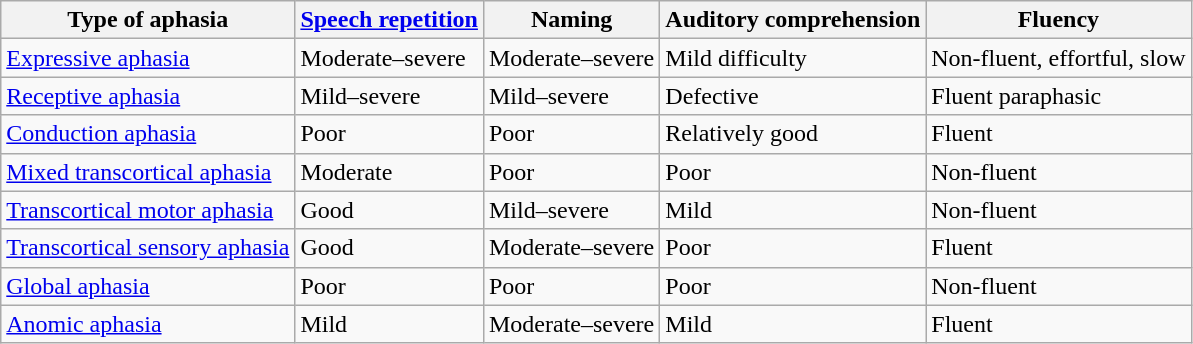<table class="wikitable sortable">
<tr>
<th>Type of aphasia</th>
<th><a href='#'>Speech repetition</a></th>
<th>Naming</th>
<th>Auditory comprehension</th>
<th>Fluency</th>
</tr>
<tr>
<td><a href='#'>Expressive aphasia</a></td>
<td>Moderate–severe</td>
<td>Moderate–severe</td>
<td>Mild difficulty</td>
<td>Non-fluent, effortful, slow</td>
</tr>
<tr>
<td><a href='#'>Receptive aphasia</a></td>
<td>Mild–severe</td>
<td>Mild–severe</td>
<td>Defective</td>
<td>Fluent paraphasic</td>
</tr>
<tr>
<td><a href='#'>Conduction aphasia</a></td>
<td>Poor</td>
<td>Poor</td>
<td>Relatively good</td>
<td>Fluent</td>
</tr>
<tr>
<td><a href='#'>Mixed transcortical aphasia</a></td>
<td>Moderate</td>
<td>Poor</td>
<td>Poor</td>
<td>Non-fluent</td>
</tr>
<tr>
<td><a href='#'>Transcortical motor aphasia</a></td>
<td>Good</td>
<td>Mild–severe</td>
<td>Mild</td>
<td>Non-fluent</td>
</tr>
<tr>
<td><a href='#'>Transcortical sensory aphasia</a></td>
<td>Good</td>
<td>Moderate–severe</td>
<td>Poor</td>
<td>Fluent</td>
</tr>
<tr>
<td><a href='#'>Global aphasia</a></td>
<td>Poor</td>
<td>Poor</td>
<td>Poor</td>
<td>Non-fluent</td>
</tr>
<tr>
<td><a href='#'>Anomic aphasia</a></td>
<td>Mild</td>
<td>Moderate–severe</td>
<td>Mild</td>
<td>Fluent</td>
</tr>
</table>
